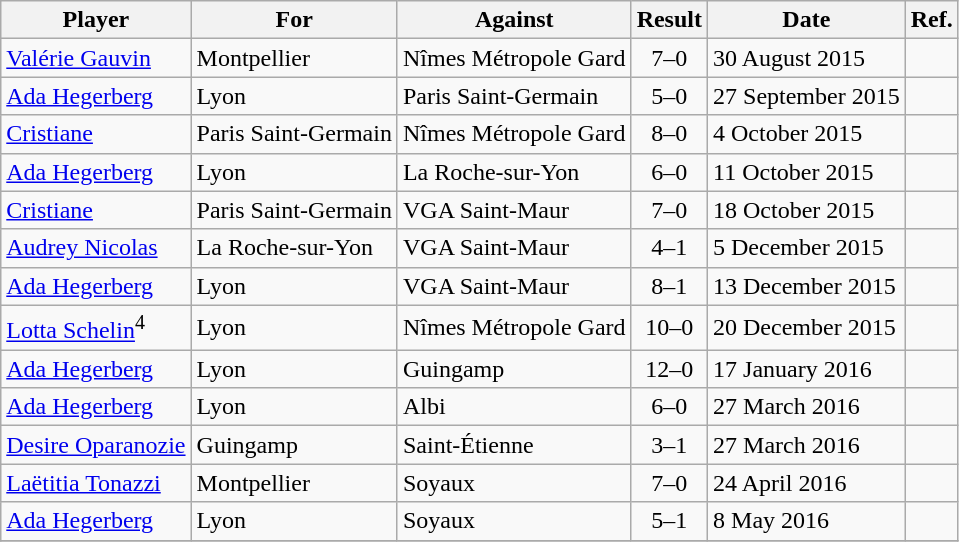<table class="wikitable sortable">
<tr>
<th>Player</th>
<th>For</th>
<th>Against</th>
<th>Result</th>
<th>Date</th>
<th>Ref.</th>
</tr>
<tr>
<td> <a href='#'>Valérie Gauvin</a></td>
<td>Montpellier</td>
<td>Nîmes Métropole Gard</td>
<td style="text-align:center">7–0</td>
<td>30 August 2015</td>
<td></td>
</tr>
<tr>
<td> <a href='#'>Ada Hegerberg</a></td>
<td>Lyon</td>
<td>Paris Saint-Germain</td>
<td style="text-align:center">5–0</td>
<td>27 September 2015</td>
<td></td>
</tr>
<tr>
<td> <a href='#'>Cristiane</a></td>
<td>Paris Saint-Germain</td>
<td>Nîmes Métropole Gard</td>
<td style="text-align:center">8–0</td>
<td>4 October 2015</td>
<td></td>
</tr>
<tr>
<td> <a href='#'>Ada Hegerberg</a></td>
<td>Lyon</td>
<td>La Roche-sur-Yon</td>
<td style="text-align:center">6–0</td>
<td>11 October 2015</td>
<td></td>
</tr>
<tr>
<td> <a href='#'>Cristiane</a></td>
<td>Paris Saint-Germain</td>
<td>VGA Saint-Maur</td>
<td style="text-align:center">7–0</td>
<td>18 October 2015</td>
<td></td>
</tr>
<tr>
<td> <a href='#'>Audrey Nicolas</a></td>
<td>La Roche-sur-Yon</td>
<td>VGA Saint-Maur</td>
<td style="text-align:center">4–1</td>
<td>5 December 2015</td>
<td></td>
</tr>
<tr>
<td> <a href='#'>Ada Hegerberg</a></td>
<td>Lyon</td>
<td>VGA Saint-Maur</td>
<td style="text-align:center">8–1</td>
<td>13 December 2015</td>
<td></td>
</tr>
<tr>
<td> <a href='#'>Lotta Schelin</a><sup>4</sup></td>
<td>Lyon</td>
<td>Nîmes Métropole Gard</td>
<td style="text-align:center">10–0</td>
<td>20 December 2015</td>
<td></td>
</tr>
<tr>
<td> <a href='#'>Ada Hegerberg</a></td>
<td>Lyon</td>
<td>Guingamp</td>
<td style="text-align:center">12–0</td>
<td>17 January 2016</td>
<td></td>
</tr>
<tr>
<td> <a href='#'>Ada Hegerberg</a></td>
<td>Lyon</td>
<td>Albi</td>
<td style="text-align:center">6–0</td>
<td>27 March 2016</td>
<td></td>
</tr>
<tr>
<td> <a href='#'>Desire Oparanozie</a></td>
<td>Guingamp</td>
<td>Saint-Étienne</td>
<td style="text-align:center">3–1</td>
<td>27 March 2016</td>
<td></td>
</tr>
<tr>
<td> <a href='#'>Laëtitia Tonazzi</a></td>
<td>Montpellier</td>
<td>Soyaux</td>
<td style="text-align:center">7–0</td>
<td>24 April 2016</td>
<td></td>
</tr>
<tr>
<td> <a href='#'>Ada Hegerberg</a></td>
<td>Lyon</td>
<td>Soyaux</td>
<td style="text-align:center">5–1</td>
<td>8 May 2016</td>
<td></td>
</tr>
<tr>
</tr>
</table>
